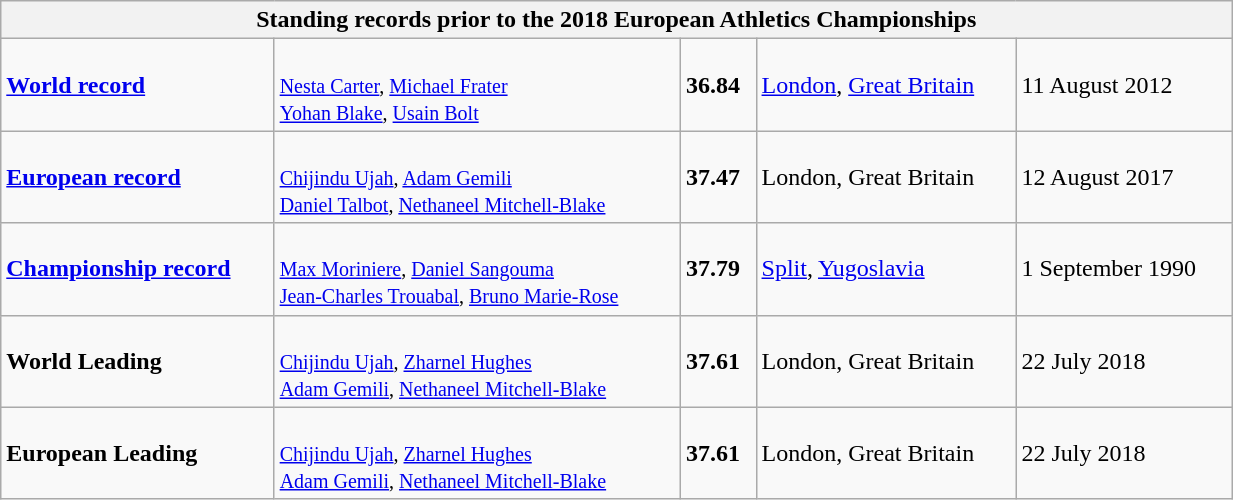<table class="wikitable" width=65%>
<tr>
<th colspan="5">Standing records prior to the 2018 European Athletics Championships</th>
</tr>
<tr>
<td><strong><a href='#'>World record</a></strong></td>
<td><br><small><a href='#'>Nesta Carter</a>, <a href='#'>Michael Frater</a><br><a href='#'>Yohan Blake</a>, <a href='#'>Usain Bolt</a></small></td>
<td><strong>36.84</strong></td>
<td><a href='#'>London</a>, <a href='#'>Great Britain</a></td>
<td>11 August 2012</td>
</tr>
<tr>
<td><strong><a href='#'>European record</a></strong></td>
<td><br><small><a href='#'>Chijindu Ujah</a>, <a href='#'>Adam Gemili</a><br><a href='#'>Daniel Talbot</a>, <a href='#'>Nethaneel Mitchell-Blake</a></small></td>
<td><strong>37.47</strong></td>
<td>London, Great Britain</td>
<td>12 August 2017</td>
</tr>
<tr>
<td><strong><a href='#'>Championship record</a></strong></td>
<td><br><small><a href='#'>Max Moriniere</a>, <a href='#'>Daniel Sangouma</a><br><a href='#'>Jean-Charles Trouabal</a>, <a href='#'>Bruno Marie-Rose</a></small></td>
<td><strong>37.79</strong></td>
<td><a href='#'>Split</a>, <a href='#'>Yugoslavia</a></td>
<td>1 September 1990</td>
</tr>
<tr>
<td><strong>World Leading</strong></td>
<td><br><small><a href='#'>Chijindu Ujah</a>, <a href='#'>Zharnel Hughes</a><br><a href='#'>Adam Gemili</a>, <a href='#'>Nethaneel Mitchell-Blake</a></small></td>
<td><strong>37.61 </strong></td>
<td>London, Great Britain</td>
<td>22 July 2018</td>
</tr>
<tr>
<td><strong>European Leading</strong></td>
<td><br><small><a href='#'>Chijindu Ujah</a>, <a href='#'>Zharnel Hughes</a><br><a href='#'>Adam Gemili</a>, <a href='#'>Nethaneel Mitchell-Blake</a></small></td>
<td><strong>37.61 </strong></td>
<td>London, Great Britain</td>
<td>22 July 2018</td>
</tr>
</table>
